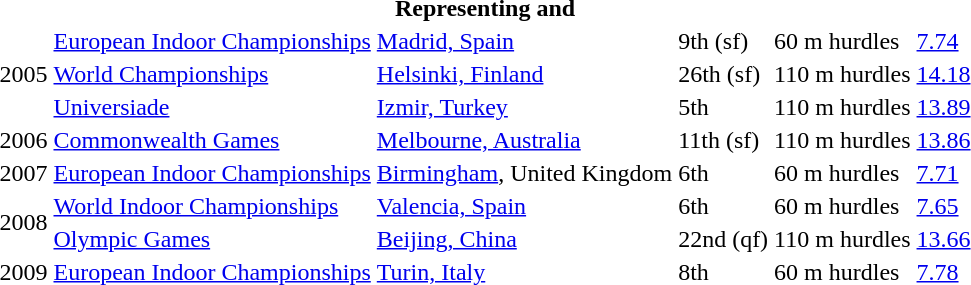<table>
<tr>
<th colspan="6">Representing  and </th>
</tr>
<tr>
<td rowspan=3>2005</td>
<td><a href='#'>European Indoor Championships</a></td>
<td><a href='#'>Madrid, Spain</a></td>
<td>9th (sf)</td>
<td>60 m hurdles</td>
<td><a href='#'>7.74</a></td>
</tr>
<tr>
<td><a href='#'>World Championships</a></td>
<td><a href='#'>Helsinki, Finland</a></td>
<td>26th (sf)</td>
<td>110 m hurdles</td>
<td><a href='#'>14.18</a></td>
</tr>
<tr>
<td><a href='#'>Universiade</a></td>
<td><a href='#'>Izmir, Turkey</a></td>
<td>5th</td>
<td>110 m hurdles</td>
<td><a href='#'>13.89</a></td>
</tr>
<tr>
<td>2006</td>
<td><a href='#'>Commonwealth Games</a></td>
<td><a href='#'>Melbourne, Australia</a></td>
<td>11th (sf)</td>
<td>110 m hurdles</td>
<td><a href='#'>13.86</a></td>
</tr>
<tr>
<td>2007</td>
<td><a href='#'>European Indoor Championships</a></td>
<td><a href='#'>Birmingham</a>, United Kingdom</td>
<td>6th</td>
<td>60 m hurdles</td>
<td><a href='#'>7.71</a></td>
</tr>
<tr>
<td rowspan=2>2008</td>
<td><a href='#'>World Indoor Championships</a></td>
<td><a href='#'>Valencia, Spain</a></td>
<td>6th</td>
<td>60 m hurdles</td>
<td><a href='#'>7.65</a></td>
</tr>
<tr>
<td><a href='#'>Olympic Games</a></td>
<td><a href='#'>Beijing, China</a></td>
<td>22nd (qf)</td>
<td>110 m hurdles</td>
<td><a href='#'>13.66</a></td>
</tr>
<tr>
<td>2009</td>
<td><a href='#'>European Indoor Championships</a></td>
<td><a href='#'>Turin, Italy</a></td>
<td>8th</td>
<td>60 m hurdles</td>
<td><a href='#'>7.78</a></td>
</tr>
</table>
